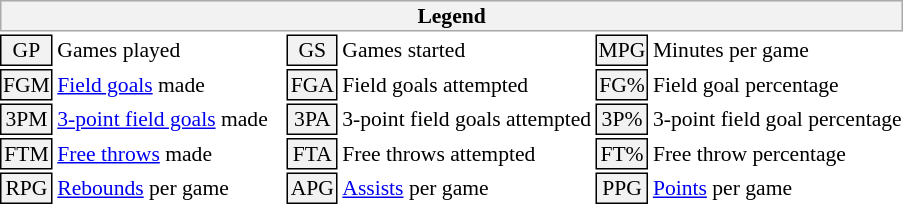<table class="toccolours" style="font-size:90%; white-space:nowrap">
<tr>
<th colspan="6" style="background-color:#F2F2F2; border: 1px solid #AAAAAA">Legend</th>
</tr>
<tr>
<td width="30px" style="text-align:center; background-color:#F2F2F2; border:1px solid black">GP</td>
<td width="150px">Games played</td>
<td width="30px" style="text-align:center; background-color:#F2F2F2; border:1px solid black">GS</td>
<td width="150px">Games started</td>
<td width="30px" style="text-align:center; background-color:#F2F2F2; border:1px solid black">MPG</td>
<td width="150px">Minutes per game</td>
</tr>
<tr>
<td style="text-align:center; background-color:#F2F2F2; border:1px solid black">FGM</td>
<td><a href='#'>Field goals</a> made</td>
<td style="text-align:center; background-color:#F2F2F2; border:1px solid black">FGA</td>
<td>Field goals attempted</td>
<td style="text-align:center; background-color:#F2F2F2; border:1px solid black">FG%</td>
<td>Field goal percentage</td>
</tr>
<tr>
<td style="text-align:center; background-color:#F2F2F2; border:1px solid black">3PM</td>
<td><a href='#'>3-point field goals</a> made</td>
<td style="text-align:center; background-color:#F2F2F2; border:1px solid black">3PA</td>
<td>3-point field goals attempted</td>
<td style="text-align:center; background-color:#F2F2F2; border:1px solid black">3P%</td>
<td>3-point field goal percentage</td>
</tr>
<tr>
<td style="text-align:center; background-color:#F2F2F2; border:1px solid black">FTM</td>
<td><a href='#'>Free throws</a> made</td>
<td style="text-align:center; background-color:#F2F2F2; border:1px solid black">FTA</td>
<td>Free throws attempted</td>
<td style="text-align:center; background-color:#F2F2F2; border:1px solid black">FT%</td>
<td>Free throw percentage</td>
</tr>
<tr>
<td style="text-align:center; background-color:#F2F2F2; border:1px solid black">RPG</td>
<td><a href='#'>Rebounds</a> per game</td>
<td style="text-align:center; background-color:#F2F2F2; border:1px solid black">APG</td>
<td><a href='#'>Assists</a> per game</td>
<td style="text-align:center; background-color:#F2F2F2; border:1px solid black">PPG</td>
<td><a href='#'>Points</a> per game</td>
</tr>
</table>
